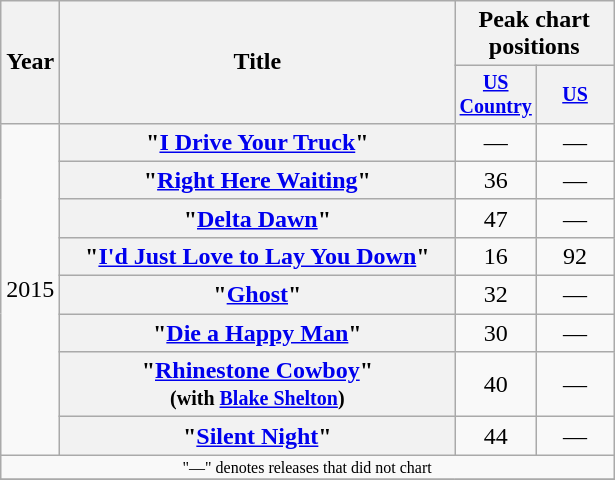<table class="wikitable plainrowheaders" style="text-align:center;">
<tr>
<th rowspan="2">Year</th>
<th rowspan="2" style="width:16em;">Title</th>
<th colspan="2">Peak chart<br>positions</th>
</tr>
<tr style="font-size:smaller;">
<th width="45"><a href='#'>US<br>Country</a><br></th>
<th width="45"><a href='#'>US</a><br></th>
</tr>
<tr>
<td rowspan="8">2015</td>
<th scope="row">"<a href='#'>I Drive Your Truck</a>"</th>
<td>—</td>
<td>—</td>
</tr>
<tr>
<th scope="row">"<a href='#'>Right Here Waiting</a>"</th>
<td>36</td>
<td>—</td>
</tr>
<tr>
<th scope="row">"<a href='#'>Delta Dawn</a>"</th>
<td>47</td>
<td>—</td>
</tr>
<tr>
<th scope="row">"<a href='#'>I'd Just Love to Lay You Down</a>"</th>
<td>16</td>
<td>92</td>
</tr>
<tr>
<th scope="row">"<a href='#'>Ghost</a>"</th>
<td>32</td>
<td>—</td>
</tr>
<tr>
<th scope="row">"<a href='#'>Die a Happy Man</a>"</th>
<td>30</td>
<td>—</td>
</tr>
<tr>
<th scope="row">"<a href='#'>Rhinestone Cowboy</a>"<br><small>(with <a href='#'>Blake Shelton</a>)</small></th>
<td>40</td>
<td>—</td>
</tr>
<tr>
<th scope="row">"<a href='#'>Silent Night</a>"</th>
<td>44</td>
<td>—</td>
</tr>
<tr>
<td colspan="4" style="font-size:8pt">"—" denotes releases that did not chart</td>
</tr>
<tr>
</tr>
</table>
